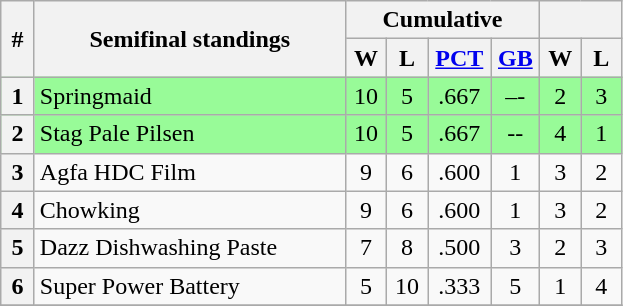<table class="wikitable" style="text-align:center">
<tr>
<th width=15 rowspan=2>#</th>
<th rowspan=2 width=200>Semifinal standings</th>
<th colspan=4>Cumulative</th>
<th colspan=2></th>
</tr>
<tr>
<th width=20>W</th>
<th width=20>L</th>
<th width=35><a href='#'>PCT</a></th>
<th width=25><a href='#'>GB</a></th>
<th width=20>W</th>
<th width=20>L</th>
</tr>
<tr bgcolor="#98fb98">
<th>1</th>
<td align=left>Springmaid</td>
<td>10</td>
<td>5</td>
<td>.667</td>
<td>–-</td>
<td>2</td>
<td>3</td>
</tr>
<tr align=center bgcolor="#98fb98">
<th>2</th>
<td align=left>Stag Pale Pilsen</td>
<td>10</td>
<td>5</td>
<td>.667</td>
<td>--</td>
<td>4</td>
<td>1</td>
</tr>
<tr align=center bgcolor=>
<th>3</th>
<td align=left>Agfa HDC Film</td>
<td>9</td>
<td>6</td>
<td>.600</td>
<td>1</td>
<td>3</td>
<td>2</td>
</tr>
<tr align=center bgcolor=>
<th>4</th>
<td align=left>Chowking</td>
<td>9</td>
<td>6</td>
<td>.600</td>
<td>1</td>
<td>3</td>
<td>2</td>
</tr>
<tr align=center bgcolor=>
<th>5</th>
<td align=left>Dazz Dishwashing Paste</td>
<td>7</td>
<td>8</td>
<td>.500</td>
<td>3</td>
<td>2</td>
<td>3</td>
</tr>
<tr align=center bgcolor=>
<th>6</th>
<td align=left>Super Power Battery</td>
<td>5</td>
<td>10</td>
<td>.333</td>
<td>5</td>
<td>1</td>
<td>4</td>
</tr>
<tr align=center bgcolor=>
</tr>
</table>
